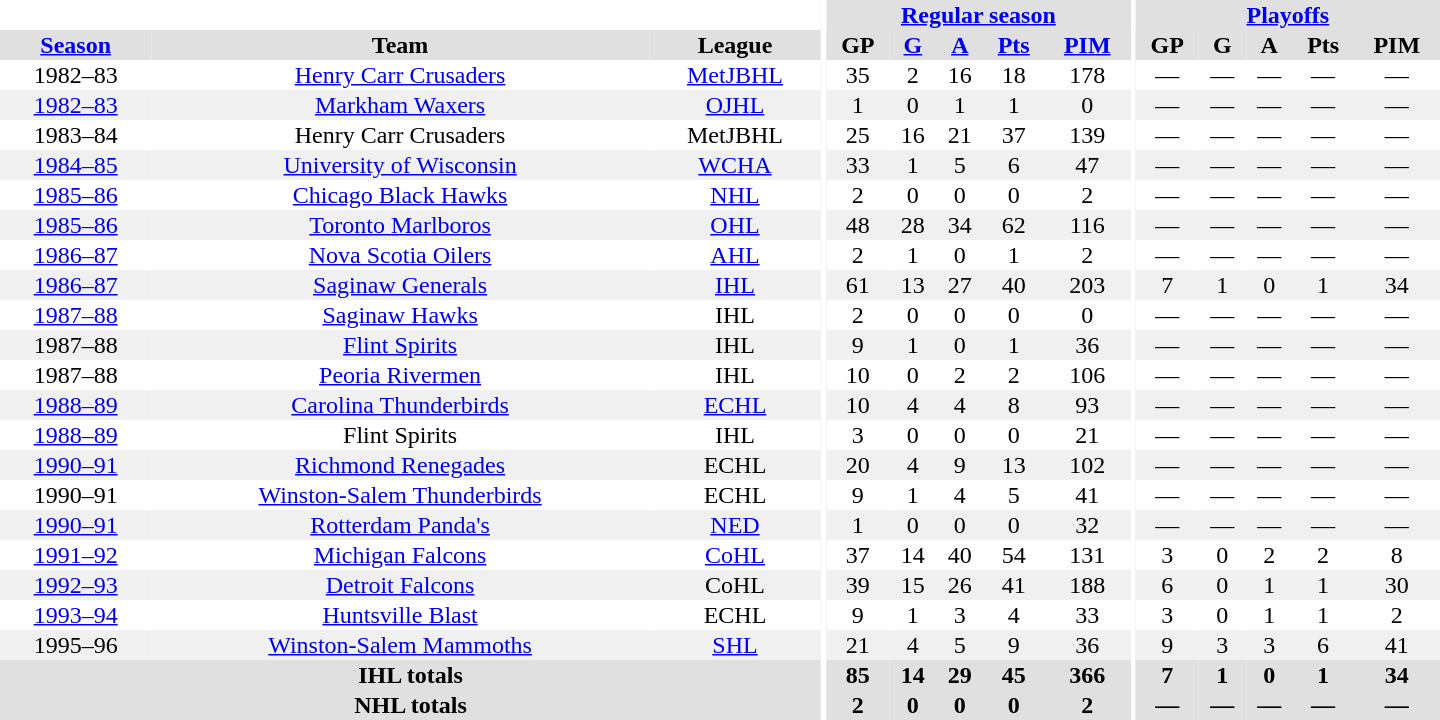<table border="0" cellpadding="1" cellspacing="0" style="text-align:center; width:60em">
<tr bgcolor="#e0e0e0">
<th colspan="3" bgcolor="#ffffff"></th>
<th rowspan="100" bgcolor="#ffffff"></th>
<th colspan="5"><a href='#'>Regular season</a></th>
<th rowspan="100" bgcolor="#ffffff"></th>
<th colspan="5"><a href='#'>Playoffs</a></th>
</tr>
<tr bgcolor="#e0e0e0">
<th><a href='#'>Season</a></th>
<th>Team</th>
<th>League</th>
<th>GP</th>
<th><a href='#'>G</a></th>
<th><a href='#'>A</a></th>
<th><a href='#'>Pts</a></th>
<th><a href='#'>PIM</a></th>
<th>GP</th>
<th>G</th>
<th>A</th>
<th>Pts</th>
<th>PIM</th>
</tr>
<tr>
<td>1982–83</td>
<td><a href='#'>Henry Carr Crusaders</a></td>
<td><a href='#'>MetJBHL</a></td>
<td>35</td>
<td>2</td>
<td>16</td>
<td>18</td>
<td>178</td>
<td>—</td>
<td>—</td>
<td>—</td>
<td>—</td>
<td>—</td>
</tr>
<tr bgcolor="#f0f0f0">
<td><a href='#'>1982–83</a></td>
<td><a href='#'>Markham Waxers</a></td>
<td><a href='#'>OJHL</a></td>
<td>1</td>
<td>0</td>
<td>1</td>
<td>1</td>
<td>0</td>
<td>—</td>
<td>—</td>
<td>—</td>
<td>—</td>
<td>—</td>
</tr>
<tr>
<td>1983–84</td>
<td>Henry Carr Crusaders</td>
<td>MetJBHL</td>
<td>25</td>
<td>16</td>
<td>21</td>
<td>37</td>
<td>139</td>
<td>—</td>
<td>—</td>
<td>—</td>
<td>—</td>
<td>—</td>
</tr>
<tr bgcolor="#f0f0f0">
<td><a href='#'>1984–85</a></td>
<td><a href='#'>University of Wisconsin</a></td>
<td><a href='#'>WCHA</a></td>
<td>33</td>
<td>1</td>
<td>5</td>
<td>6</td>
<td>47</td>
<td>—</td>
<td>—</td>
<td>—</td>
<td>—</td>
<td>—</td>
</tr>
<tr>
<td><a href='#'>1985–86</a></td>
<td><a href='#'>Chicago Black Hawks</a></td>
<td><a href='#'>NHL</a></td>
<td>2</td>
<td>0</td>
<td>0</td>
<td>0</td>
<td>2</td>
<td>—</td>
<td>—</td>
<td>—</td>
<td>—</td>
<td>—</td>
</tr>
<tr bgcolor="#f0f0f0">
<td><a href='#'>1985–86</a></td>
<td><a href='#'>Toronto Marlboros</a></td>
<td><a href='#'>OHL</a></td>
<td>48</td>
<td>28</td>
<td>34</td>
<td>62</td>
<td>116</td>
<td>—</td>
<td>—</td>
<td>—</td>
<td>—</td>
<td>—</td>
</tr>
<tr>
<td><a href='#'>1986–87</a></td>
<td><a href='#'>Nova Scotia Oilers</a></td>
<td><a href='#'>AHL</a></td>
<td>2</td>
<td>1</td>
<td>0</td>
<td>1</td>
<td>2</td>
<td>—</td>
<td>—</td>
<td>—</td>
<td>—</td>
<td>—</td>
</tr>
<tr bgcolor="#f0f0f0">
<td><a href='#'>1986–87</a></td>
<td><a href='#'>Saginaw Generals</a></td>
<td><a href='#'>IHL</a></td>
<td>61</td>
<td>13</td>
<td>27</td>
<td>40</td>
<td>203</td>
<td>7</td>
<td>1</td>
<td>0</td>
<td>1</td>
<td>34</td>
</tr>
<tr>
<td><a href='#'>1987–88</a></td>
<td><a href='#'>Saginaw Hawks</a></td>
<td>IHL</td>
<td>2</td>
<td>0</td>
<td>0</td>
<td>0</td>
<td>0</td>
<td>—</td>
<td>—</td>
<td>—</td>
<td>—</td>
<td>—</td>
</tr>
<tr bgcolor="#f0f0f0">
<td>1987–88</td>
<td><a href='#'>Flint Spirits</a></td>
<td>IHL</td>
<td>9</td>
<td>1</td>
<td>0</td>
<td>1</td>
<td>36</td>
<td>—</td>
<td>—</td>
<td>—</td>
<td>—</td>
<td>—</td>
</tr>
<tr>
<td>1987–88</td>
<td><a href='#'>Peoria Rivermen</a></td>
<td>IHL</td>
<td>10</td>
<td>0</td>
<td>2</td>
<td>2</td>
<td>106</td>
<td>—</td>
<td>—</td>
<td>—</td>
<td>—</td>
<td>—</td>
</tr>
<tr bgcolor="#f0f0f0">
<td><a href='#'>1988–89</a></td>
<td><a href='#'>Carolina Thunderbirds</a></td>
<td><a href='#'>ECHL</a></td>
<td>10</td>
<td>4</td>
<td>4</td>
<td>8</td>
<td>93</td>
<td>—</td>
<td>—</td>
<td>—</td>
<td>—</td>
<td>—</td>
</tr>
<tr>
<td><a href='#'>1988–89</a></td>
<td>Flint Spirits</td>
<td>IHL</td>
<td>3</td>
<td>0</td>
<td>0</td>
<td>0</td>
<td>21</td>
<td>—</td>
<td>—</td>
<td>—</td>
<td>—</td>
<td>—</td>
</tr>
<tr bgcolor="#f0f0f0">
<td><a href='#'>1990–91</a></td>
<td><a href='#'>Richmond Renegades</a></td>
<td>ECHL</td>
<td>20</td>
<td>4</td>
<td>9</td>
<td>13</td>
<td>102</td>
<td>—</td>
<td>—</td>
<td>—</td>
<td>—</td>
<td>—</td>
</tr>
<tr>
<td>1990–91</td>
<td><a href='#'>Winston-Salem Thunderbirds</a></td>
<td>ECHL</td>
<td>9</td>
<td>1</td>
<td>4</td>
<td>5</td>
<td>41</td>
<td>—</td>
<td>—</td>
<td>—</td>
<td>—</td>
<td>—</td>
</tr>
<tr bgcolor="#f0f0f0">
<td><a href='#'>1990–91</a></td>
<td><a href='#'>Rotterdam Panda's</a></td>
<td><a href='#'>NED</a></td>
<td>1</td>
<td>0</td>
<td>0</td>
<td>0</td>
<td>32</td>
<td>—</td>
<td>—</td>
<td>—</td>
<td>—</td>
<td>—</td>
</tr>
<tr>
<td><a href='#'>1991–92</a></td>
<td><a href='#'>Michigan Falcons</a></td>
<td><a href='#'>CoHL</a></td>
<td>37</td>
<td>14</td>
<td>40</td>
<td>54</td>
<td>131</td>
<td>3</td>
<td>0</td>
<td>2</td>
<td>2</td>
<td>8</td>
</tr>
<tr bgcolor="#f0f0f0">
<td><a href='#'>1992–93</a></td>
<td><a href='#'>Detroit Falcons</a></td>
<td>CoHL</td>
<td>39</td>
<td>15</td>
<td>26</td>
<td>41</td>
<td>188</td>
<td>6</td>
<td>0</td>
<td>1</td>
<td>1</td>
<td>30</td>
</tr>
<tr>
<td><a href='#'>1993–94</a></td>
<td><a href='#'>Huntsville Blast</a></td>
<td>ECHL</td>
<td>9</td>
<td>1</td>
<td>3</td>
<td>4</td>
<td>33</td>
<td>3</td>
<td>0</td>
<td>1</td>
<td>1</td>
<td>2</td>
</tr>
<tr bgcolor="#f0f0f0">
<td>1995–96</td>
<td><a href='#'>Winston-Salem Mammoths</a></td>
<td><a href='#'>SHL</a></td>
<td>21</td>
<td>4</td>
<td>5</td>
<td>9</td>
<td>36</td>
<td>9</td>
<td>3</td>
<td>3</td>
<td>6</td>
<td>41</td>
</tr>
<tr bgcolor="#e0e0e0">
<th colspan="3">IHL totals</th>
<th>85</th>
<th>14</th>
<th>29</th>
<th>45</th>
<th>366</th>
<th>7</th>
<th>1</th>
<th>0</th>
<th>1</th>
<th>34</th>
</tr>
<tr bgcolor="#e0e0e0">
<th colspan="3">NHL totals</th>
<th>2</th>
<th>0</th>
<th>0</th>
<th>0</th>
<th>2</th>
<th>—</th>
<th>—</th>
<th>—</th>
<th>—</th>
<th>—</th>
</tr>
</table>
